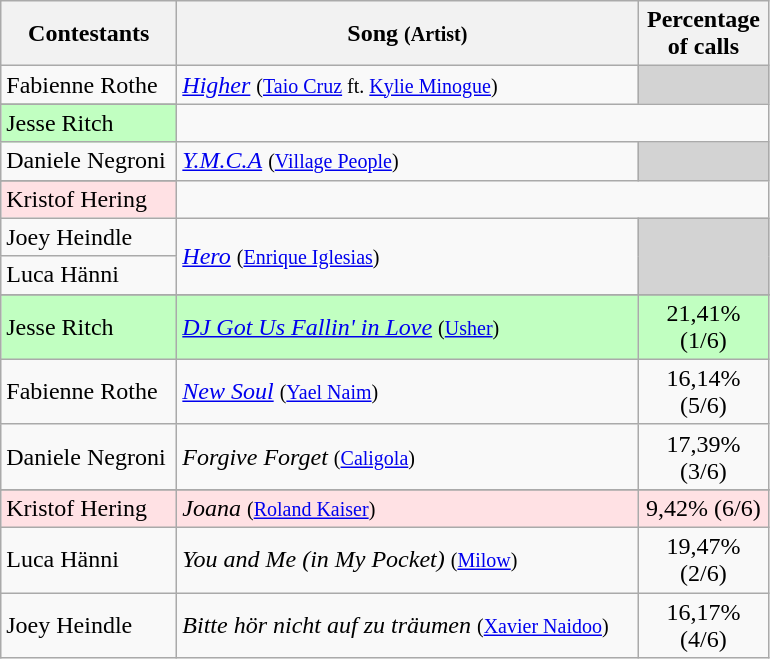<table class="wikitable">
<tr ">
<th style="width:110px;">Contestants</th>
<th style="width:300px;">Song <small>(Artist)</small></th>
<th style="width:80px;">Percentage of calls</th>
</tr>
<tr>
<td align="left">Fabienne Rothe</td>
<td align="left" rowspan=2><em><a href='#'>Higher</a></em> <small>(<a href='#'>Taio Cruz</a> ft. <a href='#'>Kylie Minogue</a>)</small></td>
<td bgcolor="lightgrey" rowspan=2></td>
</tr>
<tr>
</tr>
<tr style="background:#c1ffc1;">
<td align="left">Jesse Ritch</td>
</tr>
<tr>
<td align="left">Daniele Negroni</td>
<td align="left" rowspan=2><em><a href='#'>Y.M.C.A</a></em> <small>(<a href='#'>Village People</a>)</small></td>
<td bgcolor="lightgrey" rowspan=2></td>
</tr>
<tr>
</tr>
<tr bgcolor="#FFE1E4">
<td align="left">Kristof Hering</td>
</tr>
<tr>
<td align="left">Joey Heindle</td>
<td align="left" rowspan=2><em><a href='#'>Hero</a></em> <small>(<a href='#'>Enrique Iglesias</a>)</small></td>
<td bgcolor="lightgrey" rowspan=2></td>
</tr>
<tr>
<td align="left">Luca Hänni</td>
</tr>
<tr>
</tr>
<tr style="background:#c1ffc1;">
<td align="left">Jesse Ritch</td>
<td align="left"><em><a href='#'>DJ Got Us Fallin' in Love</a></em> <small>(<a href='#'>Usher</a>)</small></td>
<td style="text-align:center;">21,41% (1/6)</td>
</tr>
<tr>
<td align="left">Fabienne Rothe</td>
<td align="left"><em><a href='#'>New Soul</a></em> <small>(<a href='#'>Yael Naim</a>)</small></td>
<td style="text-align:center;">16,14% (5/6)</td>
</tr>
<tr>
<td align="left">Daniele Negroni</td>
<td align="left"><em>Forgive Forget</em> <small>(<a href='#'>Caligola</a>)</small></td>
<td style="text-align:center;">17,39% (3/6)</td>
</tr>
<tr>
</tr>
<tr bgcolor="#FFE1E4">
<td align="left">Kristof Hering</td>
<td align="left"><em>Joana</em> <small>(<a href='#'>Roland Kaiser</a>)</small></td>
<td style="text-align:center;">9,42% (6/6)</td>
</tr>
<tr>
<td align="left">Luca Hänni</td>
<td align="left"><em>You and Me (in My Pocket)</em> <small>(<a href='#'>Milow</a>)</small></td>
<td style="text-align:center;">19,47% (2/6)</td>
</tr>
<tr>
<td align="left">Joey Heindle</td>
<td align="left"><em>Bitte hör nicht auf zu träumen</em> <small>(<a href='#'>Xavier Naidoo</a>)</small></td>
<td style="text-align:center;">16,17% (4/6)</td>
</tr>
</table>
